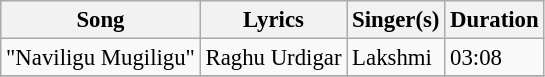<table class="wikitable" style="font-size:95%;">
<tr>
<th>Song</th>
<th>Lyrics</th>
<th>Singer(s)</th>
<th>Duration</th>
</tr>
<tr>
<td>"Naviligu Mugiligu"</td>
<td>Raghu Urdigar</td>
<td>Lakshmi</td>
<td>03:08</td>
</tr>
<tr>
</tr>
</table>
